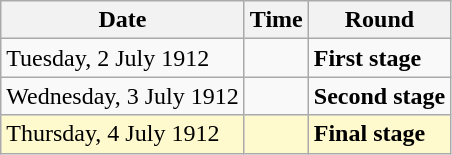<table class="wikitable">
<tr>
<th>Date</th>
<th>Time</th>
<th>Round</th>
</tr>
<tr>
<td>Tuesday, 2 July 1912</td>
<td></td>
<td><strong>First stage</strong></td>
</tr>
<tr>
<td>Wednesday, 3 July 1912</td>
<td></td>
<td><strong>Second stage</strong></td>
</tr>
<tr style=background:lemonchiffon>
<td>Thursday, 4 July 1912</td>
<td></td>
<td><strong>Final stage</strong></td>
</tr>
</table>
